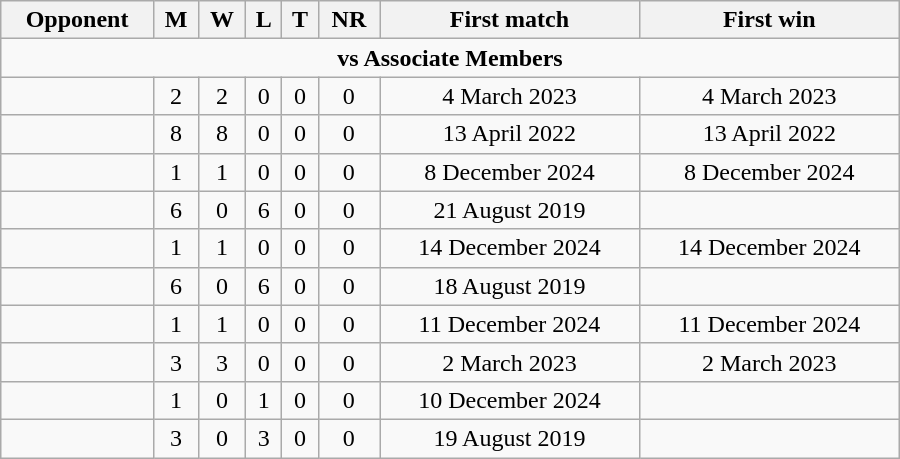<table class="wikitable" style="text-align: center; width: 600px;">
<tr>
<th>Opponent</th>
<th>M</th>
<th>W</th>
<th>L</th>
<th>T</th>
<th>NR</th>
<th>First match</th>
<th>First win</th>
</tr>
<tr>
<td colspan="8" style="text-align:center;"><strong>vs Associate Members</strong></td>
</tr>
<tr>
<td align=left></td>
<td>2</td>
<td>2</td>
<td>0</td>
<td>0</td>
<td>0</td>
<td>4 March 2023</td>
<td>4 March 2023</td>
</tr>
<tr>
<td align=left></td>
<td>8</td>
<td>8</td>
<td>0</td>
<td>0</td>
<td>0</td>
<td>13 April 2022</td>
<td>13 April 2022</td>
</tr>
<tr>
<td align=left></td>
<td>1</td>
<td>1</td>
<td>0</td>
<td>0</td>
<td>0</td>
<td>8 December 2024</td>
<td>8 December 2024</td>
</tr>
<tr>
<td align=left></td>
<td>6</td>
<td>0</td>
<td>6</td>
<td>0</td>
<td>0</td>
<td>21 August 2019</td>
<td></td>
</tr>
<tr>
<td align=left></td>
<td>1</td>
<td>1</td>
<td>0</td>
<td>0</td>
<td>0</td>
<td>14 December 2024</td>
<td>14 December 2024</td>
</tr>
<tr>
<td align=left></td>
<td>6</td>
<td>0</td>
<td>6</td>
<td>0</td>
<td>0</td>
<td>18 August 2019</td>
<td></td>
</tr>
<tr>
<td align=left></td>
<td>1</td>
<td>1</td>
<td>0</td>
<td>0</td>
<td>0</td>
<td>11 December 2024</td>
<td>11 December 2024</td>
</tr>
<tr>
<td align=left></td>
<td>3</td>
<td>3</td>
<td>0</td>
<td>0</td>
<td>0</td>
<td>2 March 2023</td>
<td>2 March 2023</td>
</tr>
<tr>
<td align=left></td>
<td>1</td>
<td>0</td>
<td>1</td>
<td>0</td>
<td>0</td>
<td>10 December 2024</td>
<td></td>
</tr>
<tr>
<td align=left></td>
<td>3</td>
<td>0</td>
<td>3</td>
<td>0</td>
<td>0</td>
<td>19 August 2019</td>
<td></td>
</tr>
</table>
